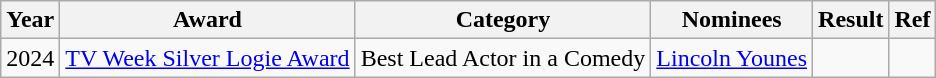<table class="wikitable">
<tr>
<th>Year</th>
<th>Award</th>
<th>Category</th>
<th>Nominees</th>
<th>Result</th>
<th>Ref</th>
</tr>
<tr>
<td>2024</td>
<td><a href='#'>TV Week Silver Logie Award</a></td>
<td>Best Lead Actor in a Comedy</td>
<td><a href='#'>Lincoln Younes</a></td>
<td></td>
<td></td>
</tr>
</table>
